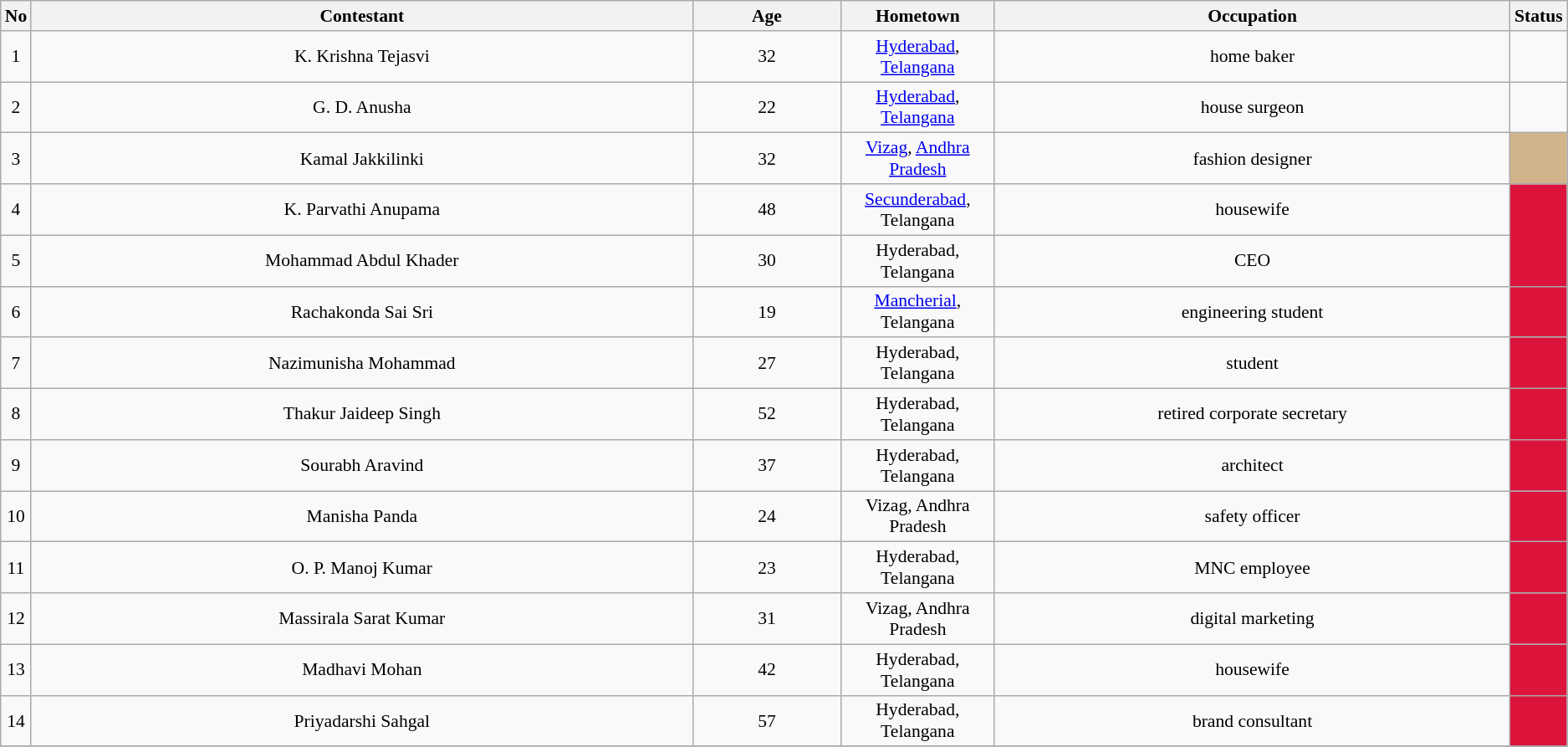<table class="wikitable sortable" style="text-align:center; font-size:90%;">
<tr>
<th>No</th>
<th style="width:45%;">Contestant</th>
<th style="width:10%;">Age</th>
<th style="width:10%;">Hometown</th>
<th style="width:35%;">Occupation</th>
<th>Status</th>
</tr>
<tr>
<td>1</td>
<td>K. Krishna Tejasvi</td>
<td>32</td>
<td><a href='#'>Hyderabad</a>, <a href='#'>Telangana</a></td>
<td>home baker</td>
<td></td>
</tr>
<tr>
<td>2</td>
<td>G. D. Anusha</td>
<td>22</td>
<td><a href='#'>Hyderabad</a>, <a href='#'>Telangana</a></td>
<td>house surgeon</td>
<td></td>
</tr>
<tr>
<td>3</td>
<td>Kamal Jakkilinki</td>
<td>32</td>
<td><a href='#'>Vizag</a>, <a href='#'>Andhra Pradesh</a></td>
<td>fashion designer</td>
<td style="background:tan"></td>
</tr>
<tr>
<td>4</td>
<td>K. Parvathi Anupama</td>
<td>48</td>
<td><a href='#'>Secunderabad</a>, Telangana</td>
<td>housewife</td>
<td rowspan=2 style="background:crimson;color:white"></td>
</tr>
<tr>
<td>5</td>
<td>Mohammad Abdul Khader</td>
<td>30</td>
<td>Hyderabad, Telangana</td>
<td>CEO</td>
</tr>
<tr>
<td>6</td>
<td>Rachakonda Sai Sri</td>
<td>19</td>
<td><a href='#'>Mancherial</a>, Telangana</td>
<td>engineering student</td>
<td style="background:crimson;color:white"></td>
</tr>
<tr>
<td>7</td>
<td>Nazimunisha Mohammad</td>
<td>27</td>
<td>Hyderabad, Telangana</td>
<td>student</td>
<td style="background:crimson;color:white"></td>
</tr>
<tr>
<td>8</td>
<td>Thakur Jaideep Singh</td>
<td>52</td>
<td>Hyderabad, Telangana</td>
<td>retired corporate secretary</td>
<td style="background:crimson;color:white"></td>
</tr>
<tr>
<td>9</td>
<td>Sourabh Aravind</td>
<td>37</td>
<td>Hyderabad, Telangana</td>
<td>architect</td>
<td style="background:crimson;color:white"></td>
</tr>
<tr>
<td>10</td>
<td>Manisha Panda</td>
<td>24</td>
<td>Vizag, Andhra Pradesh</td>
<td>safety officer</td>
<td style="background:crimson;color:white"><br></td>
</tr>
<tr>
<td>11</td>
<td>O. P. Manoj Kumar</td>
<td>23</td>
<td>Hyderabad, Telangana</td>
<td>MNC employee</td>
<td style="background:crimson;color:white"></td>
</tr>
<tr>
<td>12</td>
<td>Massirala Sarat Kumar</td>
<td>31</td>
<td>Vizag, Andhra Pradesh</td>
<td>digital marketing</td>
<td style="background:crimson;color:white"></td>
</tr>
<tr>
<td>13</td>
<td>Madhavi Mohan</td>
<td>42</td>
<td>Hyderabad, Telangana</td>
<td>housewife</td>
<td style="background:crimson;color:white"><br></td>
</tr>
<tr>
<td>14</td>
<td>Priyadarshi Sahgal</td>
<td>57</td>
<td>Hyderabad, Telangana</td>
<td>brand consultant</td>
<td style="background:crimson;color:white"><br></td>
</tr>
<tr>
</tr>
</table>
